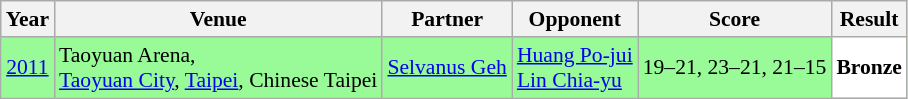<table class="sortable wikitable" style="font-size: 90%;">
<tr>
<th>Year</th>
<th>Venue</th>
<th>Partner</th>
<th>Opponent</th>
<th>Score</th>
<th>Result</th>
</tr>
<tr style="background:#98FB98">
<td align="center"><a href='#'>2011</a></td>
<td align="left">Taoyuan Arena,<br> <a href='#'>Taoyuan City</a>, <a href='#'>Taipei</a>, Chinese Taipei</td>
<td align="left"> <a href='#'>Selvanus Geh</a></td>
<td align="left"> <a href='#'>Huang Po-jui</a><br> <a href='#'>Lin Chia-yu</a></td>
<td align="left">19–21, 23–21, 21–15</td>
<td style="text-align:left; background:white"> <strong>Bronze</strong></td>
</tr>
</table>
